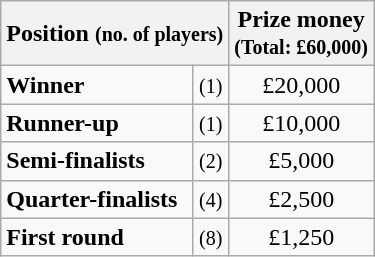<table class="wikitable">
<tr>
<th colspan=2>Position <small>(no. of players)</small></th>
<th>Prize money<br><small>(Total: £60,000)</small></th>
</tr>
<tr>
<td><strong>Winner</strong></td>
<td align=center><small>(1)</small></td>
<td align=center>£20,000</td>
</tr>
<tr>
<td><strong>Runner-up</strong></td>
<td align=center><small>(1)</small></td>
<td align=center>£10,000</td>
</tr>
<tr>
<td><strong>Semi-finalists</strong></td>
<td align=center><small>(2)</small></td>
<td align=center>£5,000</td>
</tr>
<tr>
<td><strong>Quarter-finalists</strong></td>
<td align=center><small>(4)</small></td>
<td align=center>£2,500</td>
</tr>
<tr>
<td><strong>First round</strong></td>
<td align=center><small>(8)</small></td>
<td align=center>£1,250</td>
</tr>
</table>
